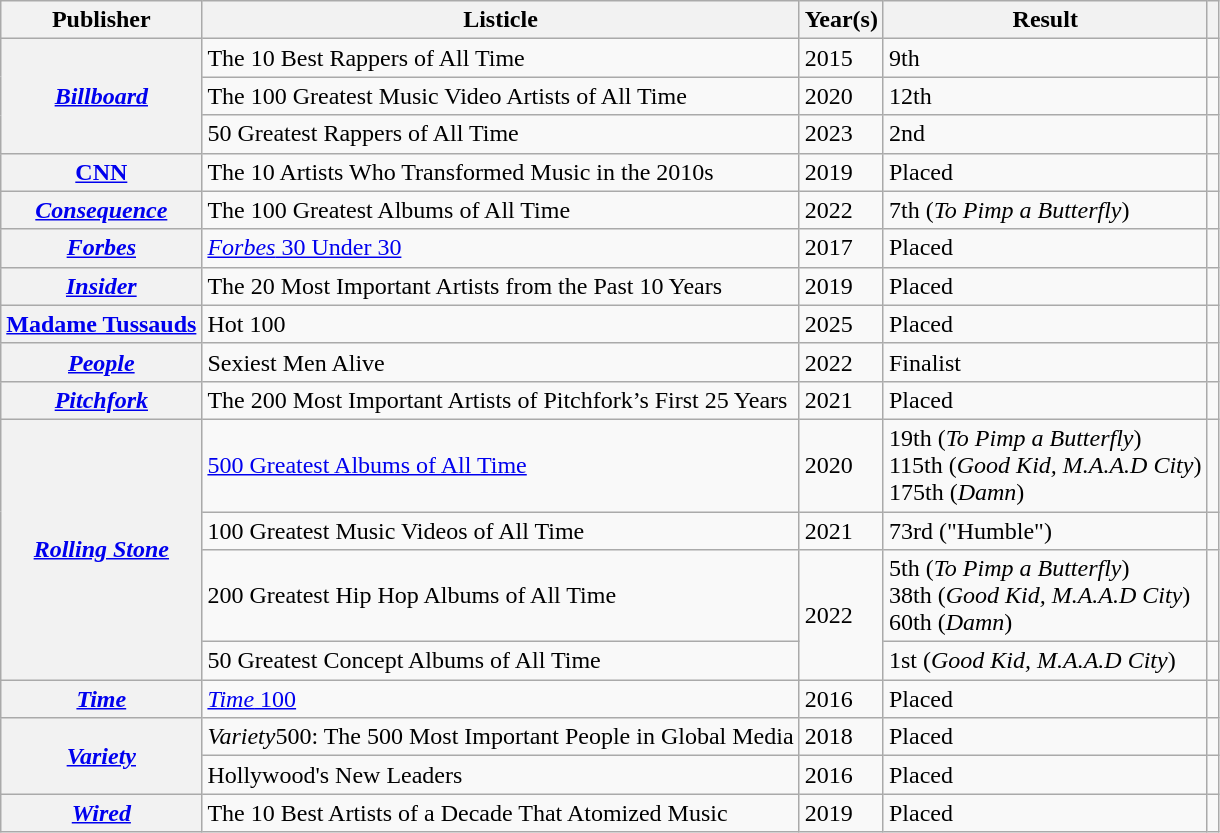<table class="wikitable plainrowheaders sortable" style="margin-right: 0;">
<tr>
<th scope="col">Publisher</th>
<th scope="col">Listicle</th>
<th scope="col">Year(s)</th>
<th scope="col">Result</th>
<th scope="col" class="unsortable"></th>
</tr>
<tr>
<th rowspan="3" scope="row"><em><a href='#'>Billboard</a></em></th>
<td>The 10 Best Rappers of All Time</td>
<td>2015</td>
<td>9th</td>
<td style="text-align:center;"></td>
</tr>
<tr>
<td>The 100 Greatest Music Video Artists of All Time</td>
<td>2020</td>
<td>12th</td>
<td style="text-align:center;"></td>
</tr>
<tr>
<td>50 Greatest Rappers of All Time</td>
<td>2023</td>
<td>2nd</td>
<td style="text-align:center;"></td>
</tr>
<tr>
<th scope="row"><a href='#'>CNN</a></th>
<td>The 10 Artists Who Transformed Music in the 2010s</td>
<td>2019</td>
<td>Placed</td>
<td style="text-align:center;"></td>
</tr>
<tr>
<th scope="row"><em><a href='#'>Consequence</a></em></th>
<td>The 100 Greatest Albums of All Time</td>
<td>2022</td>
<td>7th (<em>To Pimp a Butterfly</em>)</td>
<td style="text-align:center;"></td>
</tr>
<tr>
<th scope="row"><em><a href='#'>Forbes</a></em></th>
<td><a href='#'><em>Forbes</em> 30 Under 30</a></td>
<td>2017</td>
<td>Placed</td>
<td style="text-align:center;"></td>
</tr>
<tr>
<th scope="row"><em><a href='#'>Insider</a></em></th>
<td>The 20 Most Important Artists from the Past 10 Years</td>
<td>2019</td>
<td>Placed</td>
<td style="text-align:center;"></td>
</tr>
<tr>
<th scope="row"><a href='#'>Madame Tussauds</a></th>
<td>Hot 100</td>
<td>2025</td>
<td>Placed</td>
<td style="text-align:center;"></td>
</tr>
<tr>
<th scope="row"><em><a href='#'>People</a></em></th>
<td>Sexiest Men Alive</td>
<td>2022</td>
<td>Finalist</td>
<td style="text-align:center;"></td>
</tr>
<tr>
<th scope="row"><em><a href='#'>Pitchfork</a></em></th>
<td>The 200 Most Important Artists of Pitchfork’s First 25 Years </td>
<td>2021</td>
<td>Placed</td>
<td style="text-align:center;"></td>
</tr>
<tr>
<th rowspan="4" scope="row"><em><a href='#'>Rolling Stone</a></em></th>
<td><a href='#'>500 Greatest Albums of All Time</a></td>
<td>2020</td>
<td>19th (<em>To Pimp a Butterfly</em>)<br>115th (<em>Good Kid, M.A.A.D City</em>)<br>175th (<em>Damn</em>)</td>
<td style="text-align:center;"></td>
</tr>
<tr>
<td>100 Greatest Music Videos of All Time</td>
<td>2021</td>
<td>73rd ("Humble")</td>
<td style="text-align:center;"></td>
</tr>
<tr>
<td>200 Greatest Hip Hop Albums of All Time</td>
<td rowspan="2">2022</td>
<td>5th (<em>To Pimp a Butterfly</em>)<br>38th (<em>Good Kid, M.A.A.D City</em>)<br>60th (<em>Damn</em>)</td>
<td style="text-align:center;"></td>
</tr>
<tr>
<td>50 Greatest Concept Albums of All Time</td>
<td>1st (<em>Good Kid, M.A.A.D City</em>)</td>
<td style="text-align:center;"></td>
</tr>
<tr>
<th scope="row"><em><a href='#'>Time</a></em></th>
<td><a href='#'><em>Time</em> 100</a> </td>
<td>2016</td>
<td>Placed</td>
<td style="text-align:center;"></td>
</tr>
<tr>
<th rowspan="2" scope="row"><em><a href='#'>Variety</a></em></th>
<td><em>Variety</em>500: The 500 Most Important People in Global Media</td>
<td>2018</td>
<td>Placed</td>
<td style="text-align:center;"></td>
</tr>
<tr>
<td>Hollywood's New Leaders </td>
<td>2016</td>
<td>Placed</td>
<td style="text-align:center;"></td>
</tr>
<tr>
<th scope="row"><em><a href='#'>Wired</a></em></th>
<td>The 10 Best Artists of a Decade That Atomized Music</td>
<td>2019</td>
<td>Placed</td>
<td style="text-align:center;"></td>
</tr>
</table>
